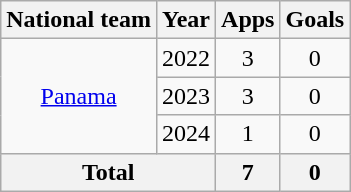<table class="wikitable" style="text-align:center">
<tr>
<th>National team</th>
<th>Year</th>
<th>Apps</th>
<th>Goals</th>
</tr>
<tr>
<td rowspan="3"><a href='#'>Panama</a></td>
<td>2022</td>
<td>3</td>
<td>0</td>
</tr>
<tr>
<td>2023</td>
<td>3</td>
<td>0</td>
</tr>
<tr>
<td>2024</td>
<td>1</td>
<td>0</td>
</tr>
<tr>
<th colspan="2">Total</th>
<th>7</th>
<th>0</th>
</tr>
</table>
